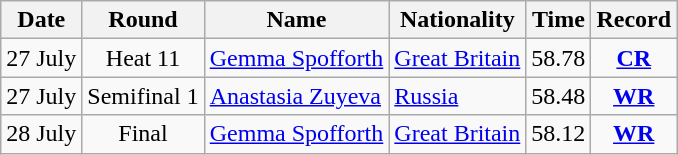<table class="wikitable" style="text-align:center">
<tr>
<th>Date</th>
<th>Round</th>
<th>Name</th>
<th>Nationality</th>
<th>Time</th>
<th>Record</th>
</tr>
<tr>
<td>27 July</td>
<td>Heat 11</td>
<td align="left"><a href='#'>Gemma Spofforth</a></td>
<td align="left"> <a href='#'>Great Britain</a></td>
<td>58.78</td>
<td><strong><a href='#'>CR</a></strong></td>
</tr>
<tr>
<td>27 July</td>
<td>Semifinal 1</td>
<td align="left"><a href='#'>Anastasia Zuyeva</a></td>
<td align="left"> <a href='#'>Russia</a></td>
<td>58.48</td>
<td><strong><a href='#'>WR</a></strong></td>
</tr>
<tr>
<td>28 July</td>
<td>Final</td>
<td align="left"><a href='#'>Gemma Spofforth</a></td>
<td align="left"> <a href='#'>Great Britain</a></td>
<td>58.12</td>
<td><strong><a href='#'>WR</a></strong></td>
</tr>
</table>
